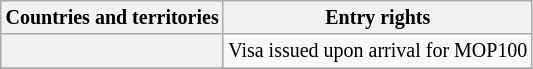<table class="wikitable" style="text-align: center; font-size: smaller; table-layout: fixed;">
<tr>
<th>Countries and territories</th>
<th>Entry rights</th>
</tr>
<tr>
<th style="text-align: left;"></th>
<td>Visa issued upon arrival for MOP100 </td>
</tr>
<tr>
</tr>
</table>
